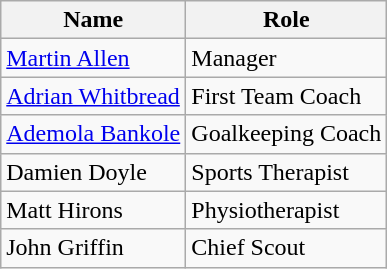<table class="wikitable">
<tr>
<th>Name</th>
<th>Role</th>
</tr>
<tr>
<td> <a href='#'>Martin Allen</a></td>
<td>Manager</td>
</tr>
<tr>
<td> <a href='#'>Adrian Whitbread</a></td>
<td>First Team Coach</td>
</tr>
<tr>
<td> <a href='#'>Ademola Bankole</a></td>
<td>Goalkeeping Coach</td>
</tr>
<tr>
<td> Damien Doyle</td>
<td>Sports Therapist</td>
</tr>
<tr>
<td> Matt Hirons</td>
<td>Physiotherapist</td>
</tr>
<tr>
<td> John Griffin</td>
<td>Chief Scout</td>
</tr>
</table>
